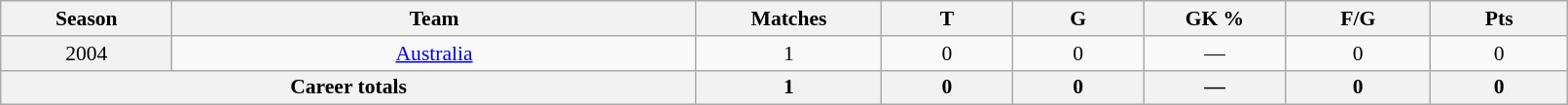<table class="wikitable sortable"  style="font-size:90%; text-align:center; width:85%;">
<tr>
<th width=2%>Season</th>
<th width=8%>Team</th>
<th width=2%>Matches</th>
<th width=2%>T</th>
<th width=2%>G</th>
<th width=2%>GK %</th>
<th width=2%>F/G</th>
<th width=2%>Pts</th>
</tr>
<tr>
<th scope="row" style="text-align:center; font-weight:normal">2004</th>
<td style="text-align:center;"> <a href='#'>Australia</a></td>
<td>1</td>
<td>0</td>
<td>0</td>
<td>—</td>
<td>0</td>
<td>0</td>
</tr>
<tr class="sortbottom">
<th colspan=2>Career totals</th>
<th>1</th>
<th>0</th>
<th>0</th>
<th>—</th>
<th>0</th>
<th>0</th>
</tr>
</table>
